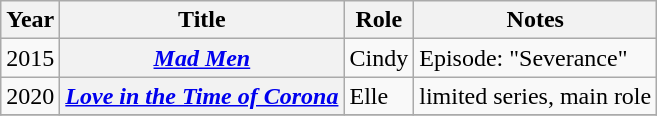<table class="wikitable sortable plainrowheaders">
<tr>
<th scope="col">Year</th>
<th scope="col">Title</th>
<th scope="col">Role</th>
<th scope="col" class="unsortable">Notes</th>
</tr>
<tr>
<td>2015</td>
<th scope="row"><em><a href='#'>Mad Men</a></em></th>
<td>Cindy</td>
<td>Episode: "Severance"</td>
</tr>
<tr>
<td>2020</td>
<th scope="row"><em><a href='#'>Love in the Time of Corona</a></em></th>
<td>Elle</td>
<td>limited series, main role</td>
</tr>
<tr>
</tr>
</table>
